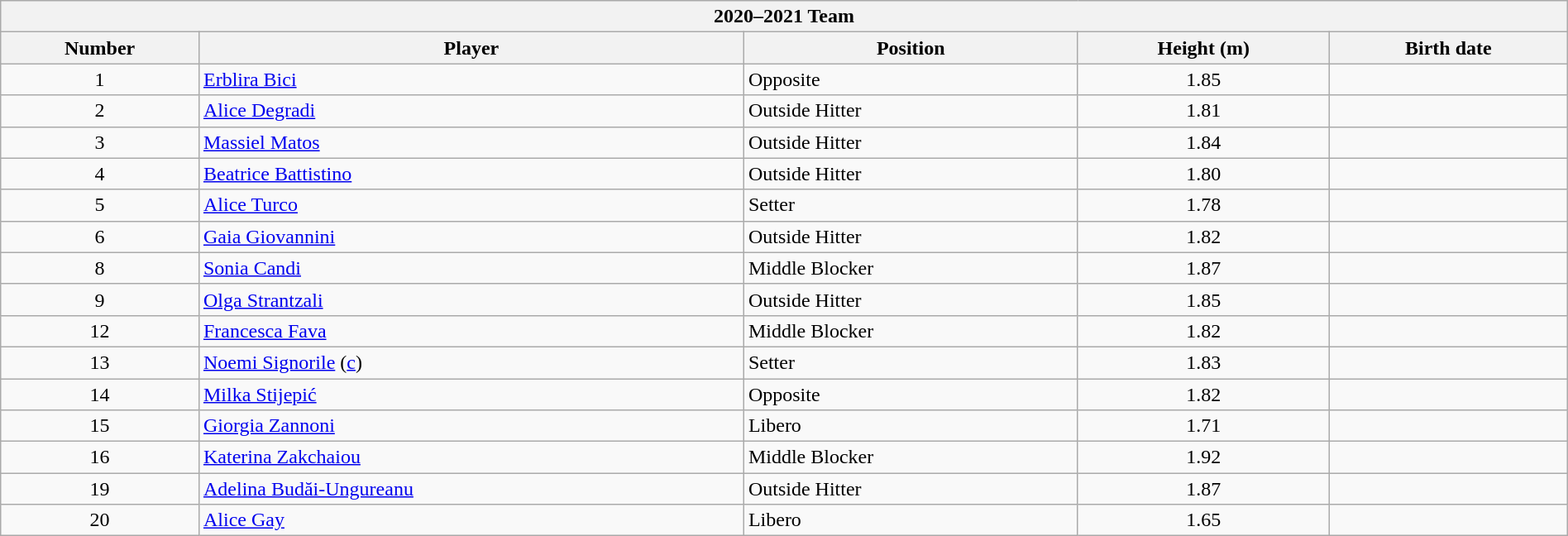<table class="wikitable collapsible collapsed" style="width:100%;">
<tr>
<th colspan=5><strong>2020–2021 Team</strong></th>
</tr>
<tr>
<th>Number</th>
<th>Player</th>
<th>Position</th>
<th>Height (m)</th>
<th>Birth date</th>
</tr>
<tr>
<td align=center>1</td>
<td> <a href='#'>Erblira Bici</a></td>
<td>Opposite</td>
<td align=center>1.85</td>
<td></td>
</tr>
<tr>
<td align=center>2</td>
<td> <a href='#'>Alice Degradi</a></td>
<td>Outside Hitter</td>
<td align=center>1.81</td>
<td></td>
</tr>
<tr>
<td align=center>3</td>
<td> <a href='#'>Massiel Matos</a></td>
<td>Outside Hitter</td>
<td align=center>1.84</td>
<td></td>
</tr>
<tr>
<td align=center>4</td>
<td> <a href='#'>Beatrice Battistino</a></td>
<td>Outside Hitter</td>
<td align=center>1.80</td>
<td></td>
</tr>
<tr>
<td align=center>5</td>
<td> <a href='#'>Alice Turco</a></td>
<td>Setter</td>
<td align=center>1.78</td>
<td></td>
</tr>
<tr>
<td align=center>6</td>
<td> <a href='#'>Gaia Giovannini</a></td>
<td>Outside Hitter</td>
<td align=center>1.82</td>
<td></td>
</tr>
<tr>
<td align=center>8</td>
<td> <a href='#'>Sonia Candi</a></td>
<td>Middle Blocker</td>
<td align=center>1.87</td>
<td></td>
</tr>
<tr>
<td align=center>9</td>
<td> <a href='#'>Olga Strantzali</a></td>
<td>Outside Hitter</td>
<td align=center>1.85</td>
<td></td>
</tr>
<tr>
<td align=center>12</td>
<td> <a href='#'>Francesca Fava</a></td>
<td>Middle Blocker</td>
<td align=center>1.82</td>
<td></td>
</tr>
<tr>
<td align=center>13</td>
<td> <a href='#'>Noemi Signorile</a> (<a href='#'>c</a>)</td>
<td>Setter</td>
<td align=center>1.83</td>
<td></td>
</tr>
<tr>
<td align=center>14</td>
<td> <a href='#'>Milka Stijepić</a></td>
<td>Opposite</td>
<td align=center>1.82</td>
<td></td>
</tr>
<tr>
<td align=center>15</td>
<td> <a href='#'>Giorgia Zannoni</a></td>
<td>Libero</td>
<td align=center>1.71</td>
<td></td>
</tr>
<tr>
<td align=center>16</td>
<td> <a href='#'>Katerina Zakchaiou</a></td>
<td>Middle Blocker</td>
<td align=center>1.92</td>
<td></td>
</tr>
<tr>
<td align=center>19</td>
<td> <a href='#'>Adelina Budăi-Ungureanu</a></td>
<td>Outside Hitter</td>
<td align=center>1.87</td>
<td></td>
</tr>
<tr>
<td align=center>20</td>
<td> <a href='#'>Alice Gay</a></td>
<td>Libero</td>
<td align=center>1.65</td>
<td></td>
</tr>
</table>
